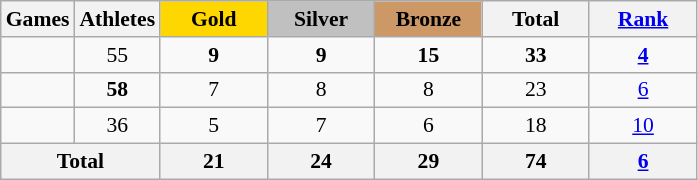<table class="wikitable" style="text-align:center; font-size:90%;">
<tr>
<th>Games</th>
<th>Athletes</th>
<td style="background:gold; width:4.5em; font-weight:bold;">Gold</td>
<td style="background:silver; width:4.5em; font-weight:bold;">Silver</td>
<td style="background:#cc9966; width:4.5em; font-weight:bold;">Bronze</td>
<th style="width:4.5em; font-weight:bold;">Total</th>
<th style="width:4.5em; font-weight:bold;"><a href='#'>Rank</a></th>
</tr>
<tr>
<td align=left></td>
<td>55</td>
<td><strong>9</strong></td>
<td><strong>9</strong></td>
<td><strong>15</strong></td>
<td><strong>33</strong></td>
<td><a href='#'><strong>4</strong></a></td>
</tr>
<tr>
<td align=left></td>
<td><strong>58</strong></td>
<td>7</td>
<td>8</td>
<td>8</td>
<td>23</td>
<td><a href='#'>6</a></td>
</tr>
<tr>
<td align=left></td>
<td>36</td>
<td>5</td>
<td>7</td>
<td>6</td>
<td>18</td>
<td><a href='#'>10</a></td>
</tr>
<tr>
<th colspan=2>Total</th>
<th>21</th>
<th>24</th>
<th>29</th>
<th>74</th>
<th><a href='#'>6</a></th>
</tr>
</table>
